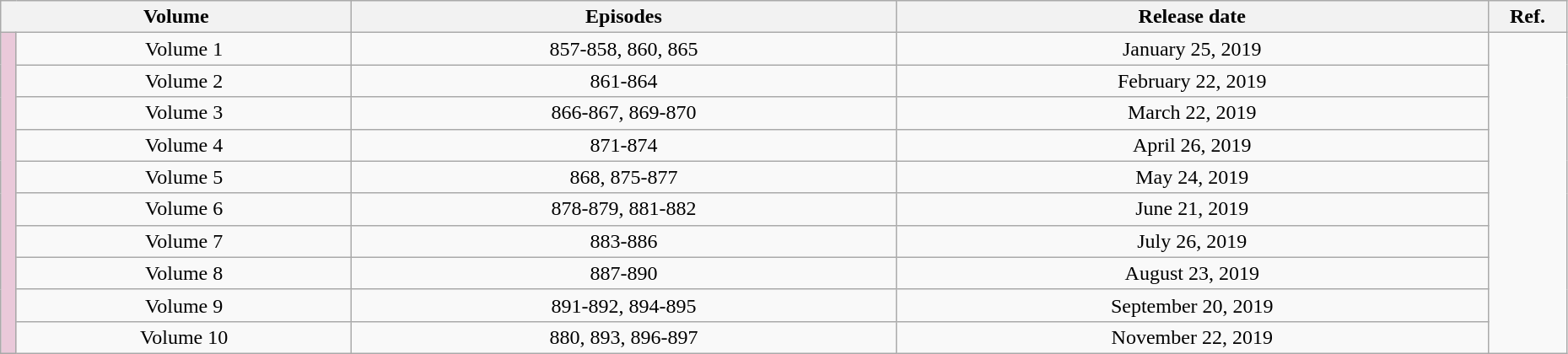<table class="wikitable" style="text-align: center; width: 98%;">
<tr>
<th colspan="2" scope="column">Volume</th>
<th scope="column">Episodes</th>
<th scope="column">Release date</th>
<th scope="column" width="5%">Ref.</th>
</tr>
<tr>
<td rowspan="10" width="1%" style="background: #EAC9DA;"></td>
<td>Volume 1</td>
<td>857-858, 860, 865</td>
<td>January 25, 2019</td>
<td rowspan="10"></td>
</tr>
<tr>
<td>Volume 2</td>
<td>861-864</td>
<td>February 22, 2019</td>
</tr>
<tr>
<td>Volume 3</td>
<td>866-867, 869-870</td>
<td>March 22, 2019</td>
</tr>
<tr>
<td>Volume 4</td>
<td>871-874</td>
<td>April 26, 2019</td>
</tr>
<tr>
<td>Volume 5</td>
<td>868, 875-877</td>
<td>May 24, 2019</td>
</tr>
<tr>
<td>Volume 6</td>
<td>878-879, 881-882</td>
<td>June 21, 2019</td>
</tr>
<tr>
<td>Volume 7</td>
<td>883-886</td>
<td>July 26, 2019</td>
</tr>
<tr>
<td>Volume 8</td>
<td>887-890</td>
<td>August 23, 2019</td>
</tr>
<tr>
<td>Volume 9</td>
<td>891-892, 894-895</td>
<td>September 20, 2019</td>
</tr>
<tr>
<td>Volume 10</td>
<td>880, 893, 896-897</td>
<td>November 22, 2019</td>
</tr>
</table>
